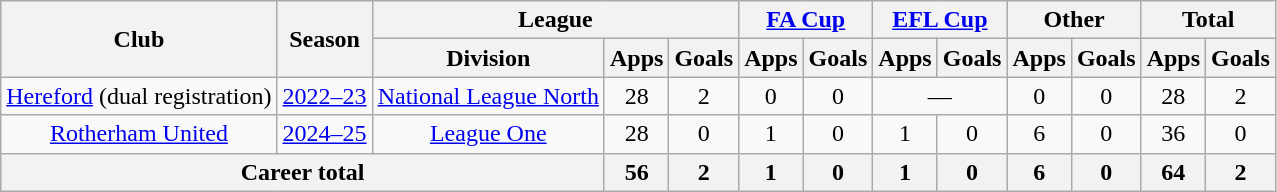<table class=wikitable style="text-align: center;">
<tr>
<th rowspan=2>Club</th>
<th rowspan=2>Season</th>
<th colspan=3>League</th>
<th colspan=2><a href='#'>FA Cup</a></th>
<th colspan=2><a href='#'>EFL Cup</a></th>
<th colspan=2>Other</th>
<th colspan=2>Total</th>
</tr>
<tr>
<th>Division</th>
<th>Apps</th>
<th>Goals</th>
<th>Apps</th>
<th>Goals</th>
<th>Apps</th>
<th>Goals</th>
<th>Apps</th>
<th>Goals</th>
<th>Apps</th>
<th>Goals</th>
</tr>
<tr>
<td><a href='#'>Hereford</a> (dual registration)</td>
<td><a href='#'>2022–23</a></td>
<td><a href='#'>National League North</a></td>
<td>28</td>
<td>2</td>
<td>0</td>
<td>0</td>
<td colspan="2">—</td>
<td>0</td>
<td>0</td>
<td>28</td>
<td>2</td>
</tr>
<tr>
<td><a href='#'>Rotherham United</a></td>
<td><a href='#'>2024–25</a></td>
<td><a href='#'>League One</a></td>
<td>28</td>
<td>0</td>
<td>1</td>
<td>0</td>
<td>1</td>
<td>0</td>
<td>6</td>
<td>0</td>
<td>36</td>
<td>0</td>
</tr>
<tr>
<th colspan="3">Career total</th>
<th>56</th>
<th>2</th>
<th>1</th>
<th>0</th>
<th>1</th>
<th>0</th>
<th>6</th>
<th>0</th>
<th>64</th>
<th>2</th>
</tr>
</table>
